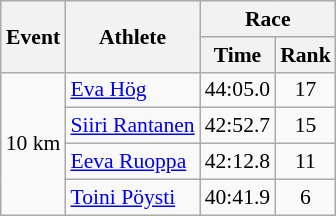<table class="wikitable" border="1" style="font-size:90%">
<tr>
<th rowspan=2>Event</th>
<th rowspan=2>Athlete</th>
<th colspan=2>Race</th>
</tr>
<tr>
<th>Time</th>
<th>Rank</th>
</tr>
<tr>
<td rowspan=4>10 km</td>
<td><a href='#'>Eva Hög</a></td>
<td align=center>44:05.0</td>
<td align=center>17</td>
</tr>
<tr>
<td><a href='#'>Siiri Rantanen</a></td>
<td align=center>42:52.7</td>
<td align=center>15</td>
</tr>
<tr>
<td><a href='#'>Eeva Ruoppa</a></td>
<td align=center>42:12.8</td>
<td align=center>11</td>
</tr>
<tr>
<td><a href='#'>Toini Pöysti</a></td>
<td align=center>40:41.9</td>
<td align=center>6</td>
</tr>
</table>
